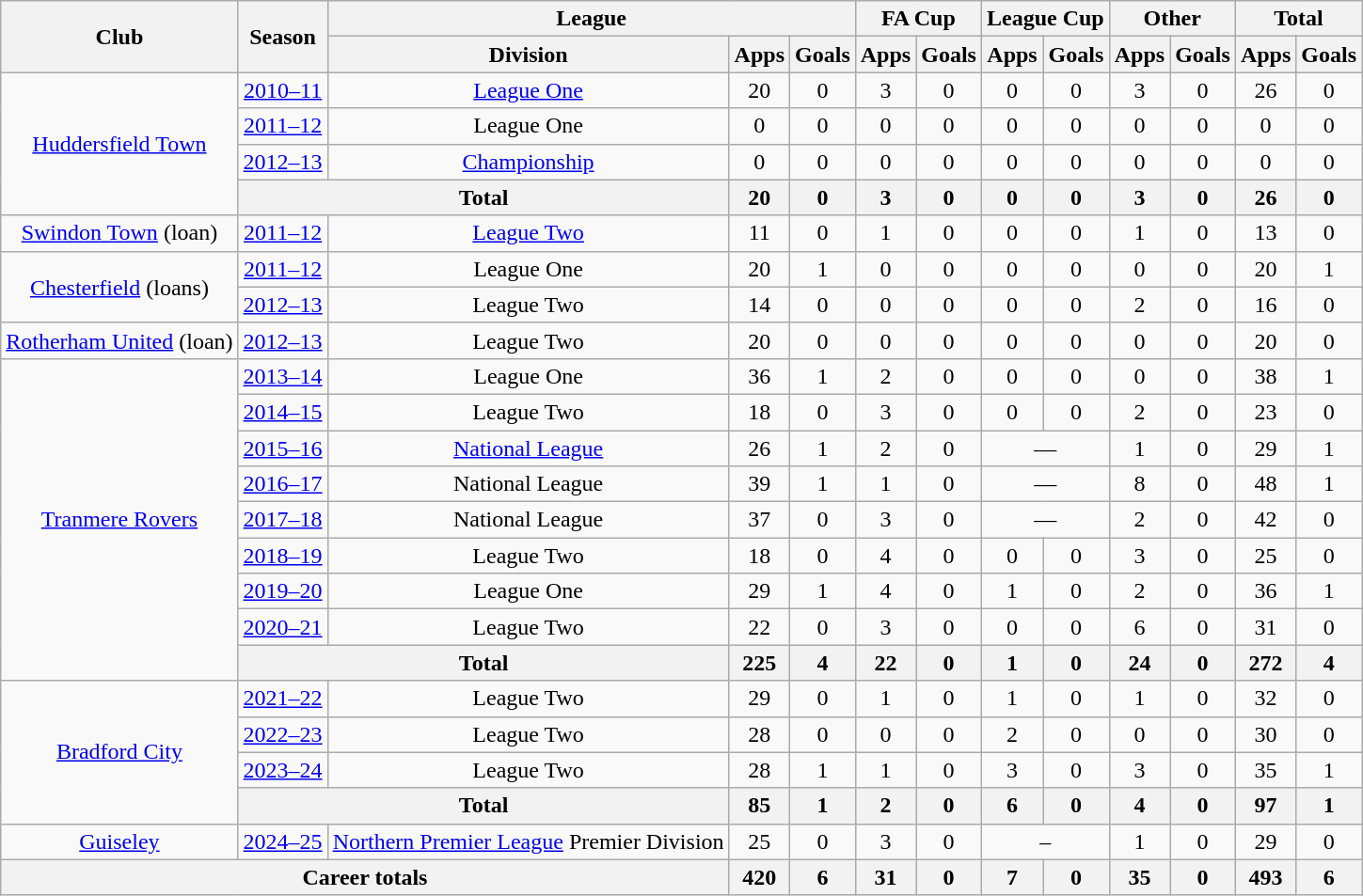<table class="wikitable" style="text-align: center;">
<tr>
<th rowspan="2">Club</th>
<th rowspan="2">Season</th>
<th colspan="3">League</th>
<th colspan="2">FA Cup</th>
<th colspan="2">League Cup</th>
<th colspan="2">Other</th>
<th colspan="2">Total</th>
</tr>
<tr>
<th>Division</th>
<th>Apps</th>
<th>Goals</th>
<th>Apps</th>
<th>Goals</th>
<th>Apps</th>
<th>Goals</th>
<th>Apps</th>
<th>Goals</th>
<th>Apps</th>
<th>Goals</th>
</tr>
<tr>
<td rowspan="4"><a href='#'>Huddersfield Town</a></td>
<td><a href='#'>2010–11</a></td>
<td><a href='#'>League One</a></td>
<td>20</td>
<td>0</td>
<td>3</td>
<td>0</td>
<td>0</td>
<td>0</td>
<td>3</td>
<td>0</td>
<td>26</td>
<td>0</td>
</tr>
<tr>
<td><a href='#'>2011–12</a></td>
<td>League One</td>
<td>0</td>
<td>0</td>
<td>0</td>
<td>0</td>
<td>0</td>
<td>0</td>
<td>0</td>
<td>0</td>
<td>0</td>
<td>0</td>
</tr>
<tr>
<td><a href='#'>2012–13</a></td>
<td><a href='#'>Championship</a></td>
<td>0</td>
<td>0</td>
<td>0</td>
<td>0</td>
<td>0</td>
<td>0</td>
<td>0</td>
<td>0</td>
<td>0</td>
<td>0</td>
</tr>
<tr>
<th colspan="2">Total</th>
<th>20</th>
<th>0</th>
<th>3</th>
<th>0</th>
<th>0</th>
<th>0</th>
<th>3</th>
<th>0</th>
<th>26</th>
<th>0</th>
</tr>
<tr>
<td><a href='#'>Swindon Town</a> (loan)</td>
<td><a href='#'>2011–12</a></td>
<td><a href='#'>League Two</a></td>
<td>11</td>
<td>0</td>
<td>1</td>
<td>0</td>
<td>0</td>
<td>0</td>
<td>1</td>
<td>0</td>
<td>13</td>
<td>0</td>
</tr>
<tr>
<td rowspan="2"><a href='#'>Chesterfield</a> (loans) </td>
<td><a href='#'>2011–12</a></td>
<td>League One</td>
<td>20</td>
<td>1</td>
<td>0</td>
<td>0</td>
<td>0</td>
<td>0</td>
<td>0</td>
<td>0</td>
<td>20</td>
<td>1</td>
</tr>
<tr>
<td><a href='#'>2012–13</a></td>
<td>League Two</td>
<td>14</td>
<td>0</td>
<td>0</td>
<td>0</td>
<td>0</td>
<td>0</td>
<td>2</td>
<td>0</td>
<td>16</td>
<td>0</td>
</tr>
<tr>
<td><a href='#'>Rotherham United</a> (loan)</td>
<td><a href='#'>2012–13</a></td>
<td>League Two</td>
<td>20</td>
<td>0</td>
<td>0</td>
<td>0</td>
<td>0</td>
<td>0</td>
<td>0</td>
<td>0</td>
<td>20</td>
<td>0</td>
</tr>
<tr>
<td rowspan="9"><a href='#'>Tranmere Rovers</a></td>
<td><a href='#'>2013–14</a></td>
<td>League One</td>
<td>36</td>
<td>1</td>
<td>2</td>
<td>0</td>
<td>0</td>
<td>0</td>
<td>0</td>
<td>0</td>
<td>38</td>
<td>1 </td>
</tr>
<tr>
<td><a href='#'>2014–15</a></td>
<td>League Two</td>
<td>18</td>
<td>0</td>
<td>3</td>
<td>0</td>
<td>0</td>
<td>0</td>
<td>2</td>
<td>0</td>
<td>23</td>
<td>0</td>
</tr>
<tr>
<td><a href='#'>2015–16</a></td>
<td><a href='#'>National League</a></td>
<td>26</td>
<td>1</td>
<td>2</td>
<td>0</td>
<td colspan="2">—</td>
<td>1</td>
<td>0</td>
<td>29</td>
<td>1</td>
</tr>
<tr>
<td><a href='#'>2016–17</a></td>
<td>National League</td>
<td>39</td>
<td>1</td>
<td>1</td>
<td>0</td>
<td colspan="2">—</td>
<td>8</td>
<td>0</td>
<td>48</td>
<td>1</td>
</tr>
<tr>
<td><a href='#'>2017–18</a></td>
<td>National League</td>
<td>37</td>
<td>0</td>
<td>3</td>
<td>0</td>
<td colspan="2">—</td>
<td>2</td>
<td>0</td>
<td>42</td>
<td>0</td>
</tr>
<tr>
<td><a href='#'>2018–19</a></td>
<td>League Two</td>
<td>18</td>
<td>0</td>
<td>4</td>
<td>0</td>
<td>0</td>
<td>0</td>
<td>3</td>
<td>0</td>
<td>25</td>
<td>0</td>
</tr>
<tr>
<td><a href='#'>2019–20</a></td>
<td>League One</td>
<td>29</td>
<td>1</td>
<td>4</td>
<td>0</td>
<td>1</td>
<td>0</td>
<td>2</td>
<td>0</td>
<td>36</td>
<td>1</td>
</tr>
<tr>
<td><a href='#'>2020–21</a></td>
<td>League Two</td>
<td>22</td>
<td>0</td>
<td>3</td>
<td>0</td>
<td>0</td>
<td>0</td>
<td>6</td>
<td>0</td>
<td>31</td>
<td>0</td>
</tr>
<tr>
<th colspan="2">Total</th>
<th>225</th>
<th>4</th>
<th>22</th>
<th>0</th>
<th>1</th>
<th>0</th>
<th>24</th>
<th>0</th>
<th>272</th>
<th>4</th>
</tr>
<tr>
<td rowspan="4"><a href='#'>Bradford City</a></td>
<td><a href='#'>2021–22</a></td>
<td>League Two</td>
<td>29</td>
<td>0</td>
<td>1</td>
<td>0</td>
<td>1</td>
<td>0</td>
<td>1</td>
<td>0</td>
<td>32</td>
<td>0</td>
</tr>
<tr>
<td><a href='#'>2022–23</a></td>
<td>League Two</td>
<td>28</td>
<td>0</td>
<td>0</td>
<td>0</td>
<td>2</td>
<td>0</td>
<td>0</td>
<td>0</td>
<td>30</td>
<td>0</td>
</tr>
<tr>
<td><a href='#'>2023–24</a></td>
<td>League Two</td>
<td>28</td>
<td>1</td>
<td>1</td>
<td>0</td>
<td>3</td>
<td>0</td>
<td>3</td>
<td>0</td>
<td>35</td>
<td>1</td>
</tr>
<tr>
<th colspan="2">Total</th>
<th>85</th>
<th>1</th>
<th>2</th>
<th>0</th>
<th>6</th>
<th>0</th>
<th>4</th>
<th>0</th>
<th>97</th>
<th>1</th>
</tr>
<tr>
<td><a href='#'>Guiseley</a></td>
<td><a href='#'>2024–25</a></td>
<td><a href='#'>Northern Premier League</a> Premier Division</td>
<td>25</td>
<td>0</td>
<td>3</td>
<td>0</td>
<td colspan="2">–</td>
<td>1</td>
<td>0</td>
<td>29</td>
<td>0</td>
</tr>
<tr>
<th colspan="3">Career totals</th>
<th>420</th>
<th>6</th>
<th>31</th>
<th>0</th>
<th>7</th>
<th>0</th>
<th>35</th>
<th>0</th>
<th>493</th>
<th>6</th>
</tr>
</table>
